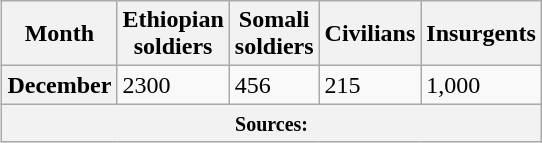<table class="wikitable" align="right" style="margin:0 1em 0.5em 0;">
<tr>
<th>Month</th>
<th>Ethiopian<br>soldiers</th>
<th>Somali<br>soldiers</th>
<th>Civilians</th>
<th>Insurgents</th>
</tr>
<tr>
<th>December</th>
<td>2300</td>
<td>456</td>
<td>215</td>
<td>1,000</td>
</tr>
<tr>
<th colspan="5"><small>Sources:</small></th>
</tr>
</table>
